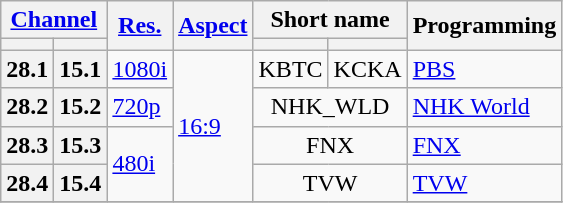<table class="wikitable">
<tr>
<th scope = "col" colspan="2"><a href='#'>Channel</a></th>
<th scope = "col" rowspan="2"><a href='#'>Res.</a></th>
<th scope = "col" rowspan="2"><a href='#'>Aspect</a></th>
<th scope = "col" colspan="2">Short name</th>
<th scope = "col" rowspan="2">Programming</th>
</tr>
<tr>
<th scope = "col"></th>
<th></th>
<th scope = "col"></th>
<th></th>
</tr>
<tr>
<th scope = "row">28.1</th>
<th>15.1</th>
<td><a href='#'>1080i</a></td>
<td rowspan=4><a href='#'>16:9</a></td>
<td>KBTC</td>
<td>KCKA</td>
<td><a href='#'>PBS</a></td>
</tr>
<tr>
<th scope = "row">28.2</th>
<th>15.2</th>
<td><a href='#'>720p</a></td>
<td colspan="2" align="center">NHK_WLD</td>
<td><a href='#'>NHK World</a></td>
</tr>
<tr>
<th scope = "row">28.3</th>
<th>15.3</th>
<td rowspan=2><a href='#'>480i</a></td>
<td colspan="2" align="center">FNX</td>
<td><a href='#'>FNX</a></td>
</tr>
<tr>
<th scope = "row">28.4</th>
<th>15.4</th>
<td colspan="2" align="center">TVW</td>
<td><a href='#'>TVW</a></td>
</tr>
<tr>
</tr>
</table>
